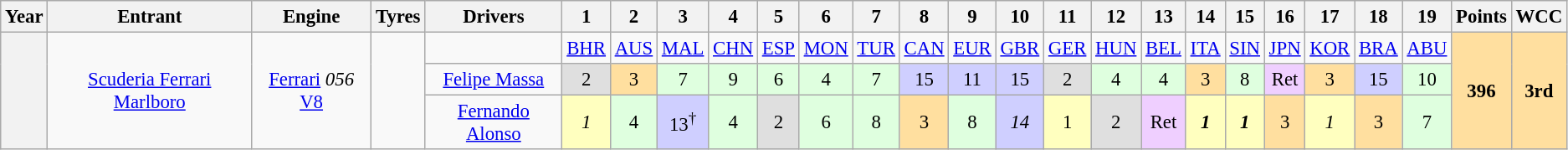<table class="wikitable" style="text-align:center; font-size:95%">
<tr>
<th>Year</th>
<th>Entrant</th>
<th>Engine</th>
<th>Tyres</th>
<th>Drivers</th>
<th>1</th>
<th>2</th>
<th>3</th>
<th>4</th>
<th>5</th>
<th>6</th>
<th>7</th>
<th>8</th>
<th>9</th>
<th>10</th>
<th>11</th>
<th>12</th>
<th>13</th>
<th>14</th>
<th>15</th>
<th>16</th>
<th>17</th>
<th>18</th>
<th>19</th>
<th>Points</th>
<th>WCC</th>
</tr>
<tr>
<th rowspan=3></th>
<td rowspan=3><a href='#'>Scuderia Ferrari</a> <a href='#'>Marlboro</a></td>
<td rowspan=3><a href='#'>Ferrari</a> <em>056</em> <a href='#'>V8</a></td>
<td rowspan=3></td>
<td></td>
<td><a href='#'>BHR</a></td>
<td><a href='#'>AUS</a></td>
<td><a href='#'>MAL</a></td>
<td><a href='#'>CHN</a></td>
<td><a href='#'>ESP</a></td>
<td><a href='#'>MON</a></td>
<td><a href='#'>TUR</a></td>
<td><a href='#'>CAN</a></td>
<td><a href='#'>EUR</a></td>
<td><a href='#'>GBR</a></td>
<td><a href='#'>GER</a></td>
<td><a href='#'>HUN</a></td>
<td><a href='#'>BEL</a></td>
<td><a href='#'>ITA</a></td>
<td><a href='#'>SIN</a></td>
<td><a href='#'>JPN</a></td>
<td><a href='#'>KOR</a></td>
<td><a href='#'>BRA</a></td>
<td><a href='#'>ABU</a></td>
<td rowspan=3 style="background:#ffdf9f;"><strong>396</strong></td>
<td rowspan=3 style="background:#ffdf9f;"><strong>3rd</strong></td>
</tr>
<tr>
<td> <a href='#'>Felipe Massa</a></td>
<td style="background:#dfdfdf;">2</td>
<td style="background:#FFDF9F;">3</td>
<td style="background:#DFFFDF;">7</td>
<td style="background:#DFFFDF;">9</td>
<td style="background:#DFFFDF;">6</td>
<td style="background:#DFFFDF;">4</td>
<td style="background:#DFFFDF;">7</td>
<td style="background:#CFCFFF;">15</td>
<td style="background:#CFCFFF;">11</td>
<td style="background:#CFCFFF;">15</td>
<td style="background:#dfdfdf;">2</td>
<td style="background:#DFFFDF;">4</td>
<td style="background:#DFFFDF;">4</td>
<td style="background:#FFDF9F;">3</td>
<td style="background:#DFFFDF;">8</td>
<td style="background:#EFCFFF;">Ret</td>
<td style="background:#FFDF9F;">3</td>
<td style="background:#CFCFFF;">15</td>
<td style="background:#DFFFDF;">10</td>
</tr>
<tr>
<td> <a href='#'>Fernando Alonso</a></td>
<td style="background:#ffffbf;"><em>1</em></td>
<td style="background:#DFFFDF;">4</td>
<td style="background:#cfcfff;">13<sup>†</sup></td>
<td style="background:#DFFFDF;">4</td>
<td style="background:#dfdfdf;">2</td>
<td style="background:#DFFFDF;">6</td>
<td style="background:#DFFFDF;">8</td>
<td style="background:#FFDF9F;">3</td>
<td style="background:#DFFFDF;">8</td>
<td style="background:#CFCFFF;"><em>14</em></td>
<td style="background:#ffffbf;">1</td>
<td style="background:#dfdfdf;">2</td>
<td style="background:#EFCFFF;">Ret</td>
<td style="background:#ffffbf;"><strong><em>1</em></strong></td>
<td style="background:#ffffbf;"><strong><em>1</em></strong></td>
<td style="background:#FFDF9F;">3</td>
<td style="background:#ffffbf;"><em>1</em></td>
<td style="background:#FFDF9F;">3</td>
<td style="background:#DFFFDF;">7</td>
</tr>
</table>
